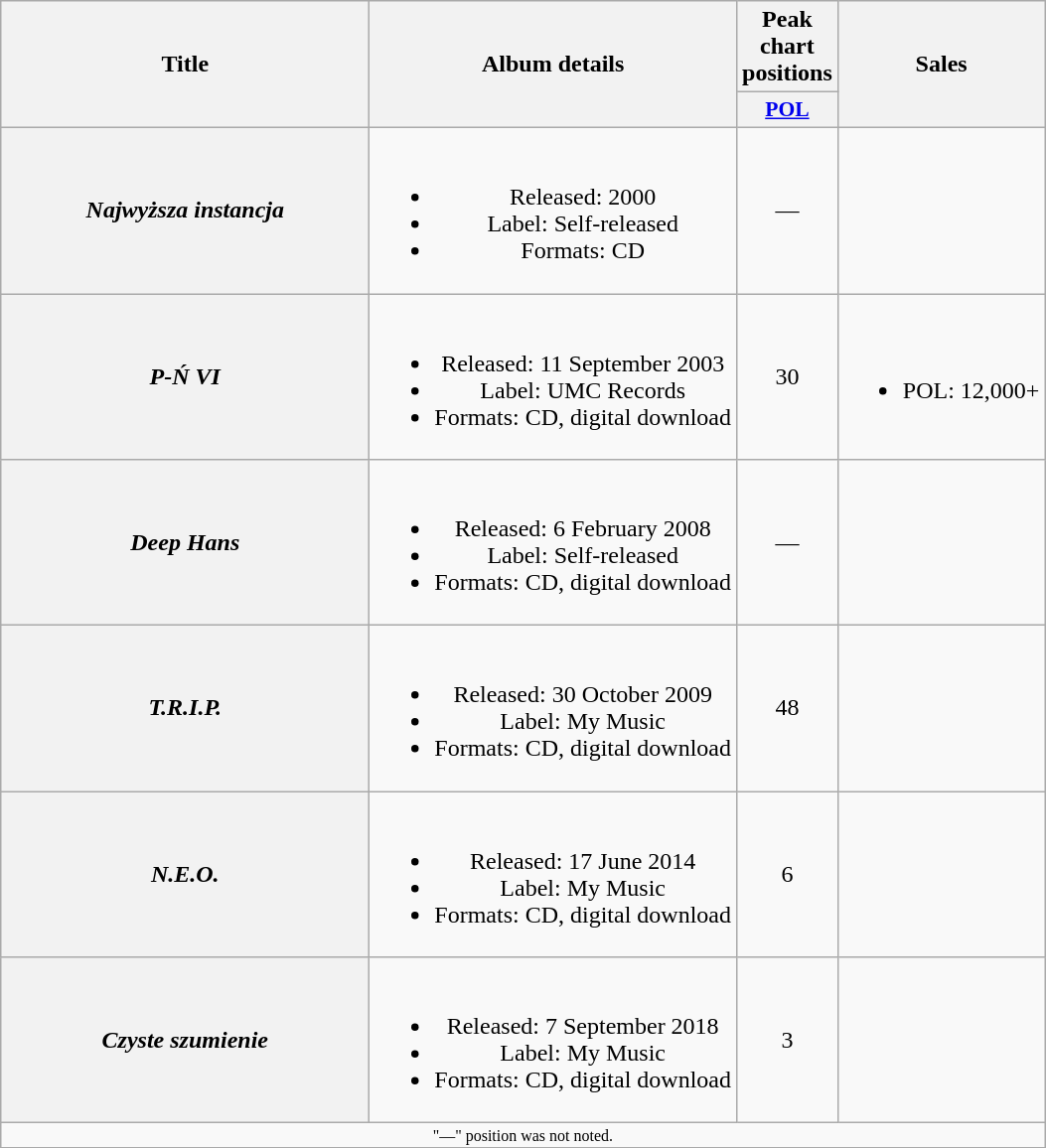<table class="wikitable plainrowheaders" style="text-align:center;">
<tr>
<th scope="col" rowspan="2" style="width:15em;">Title</th>
<th scope="col" rowspan="2">Album details</th>
<th scope="col" colspan="1">Peak chart positions</th>
<th scope="col" rowspan="2">Sales</th>
</tr>
<tr>
<th scope="col" style="width:3em;font-size:90%;"><a href='#'>POL</a><br></th>
</tr>
<tr>
<th scope="row"><em>Najwyższa instancja</em></th>
<td><br><ul><li>Released: 2000</li><li>Label: Self-released</li><li>Formats: CD</li></ul></td>
<td>—</td>
<td></td>
</tr>
<tr>
<th scope="row"><em>P-Ń VI</em></th>
<td><br><ul><li>Released: 11 September 2003</li><li>Label: UMC Records</li><li>Formats: CD, digital download</li></ul></td>
<td>30</td>
<td><br><ul><li>POL: 12,000+</li></ul></td>
</tr>
<tr>
<th scope="row"><em>Deep Hans</em></th>
<td><br><ul><li>Released: 6 February 2008</li><li>Label: Self-released</li><li>Formats: CD, digital download</li></ul></td>
<td>—</td>
<td></td>
</tr>
<tr>
<th scope="row"><em>T.R.I.P.</em></th>
<td><br><ul><li>Released: 30 October 2009</li><li>Label: My Music</li><li>Formats: CD, digital download</li></ul></td>
<td>48</td>
<td></td>
</tr>
<tr>
<th scope="row"><em>N.E.O.</em></th>
<td><br><ul><li>Released: 17 June 2014</li><li>Label: My Music</li><li>Formats: CD, digital download</li></ul></td>
<td>6</td>
<td></td>
</tr>
<tr>
<th scope="row"><em>Czyste szumienie</em></th>
<td><br><ul><li>Released: 7 September 2018</li><li>Label: My Music</li><li>Formats: CD, digital download</li></ul></td>
<td>3</td>
<td></td>
</tr>
<tr>
<td colspan=10 style=font-size:8pt;>"—" position was not noted.</td>
</tr>
</table>
